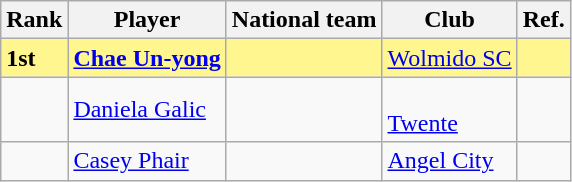<table class="wikitable">
<tr>
<th>Rank</th>
<th>Player</th>
<th>National team</th>
<th>Club</th>
<th>Ref.</th>
</tr>
<tr bgcolor="#FFF68F">
<td><strong>1st</strong></td>
<td><strong><a href='#'>Chae Un-yong</a></strong></td>
<td></td>
<td {{ubl> <a href='#'>Wolmido SC</a></td>
<td></td>
</tr>
<tr>
<td></td>
<td><a href='#'>Daniela Galic</a></td>
<td></td>
<td><br> <a href='#'>Twente</a></td>
<td></td>
</tr>
<tr>
<td></td>
<td><a href='#'>Casey Phair</a></td>
<td></td>
<td> <a href='#'>Angel City</a></td>
<td></td>
</tr>
</table>
